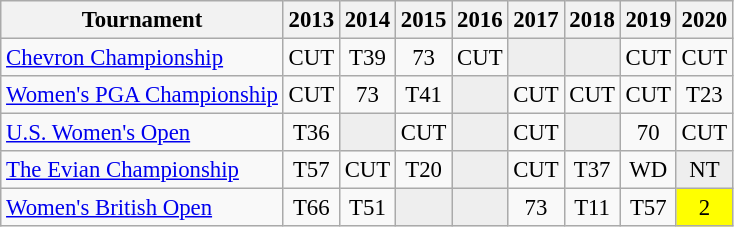<table class="wikitable" style="font-size:95%;text-align:center;">
<tr>
<th>Tournament</th>
<th>2013</th>
<th>2014</th>
<th>2015</th>
<th>2016</th>
<th>2017</th>
<th>2018</th>
<th>2019</th>
<th>2020</th>
</tr>
<tr>
<td align=left><a href='#'>Chevron Championship</a></td>
<td>CUT</td>
<td>T39</td>
<td>73</td>
<td>CUT</td>
<td style="background:#eeeeee;"></td>
<td style="background:#eeeeee;"></td>
<td>CUT</td>
<td>CUT</td>
</tr>
<tr>
<td align=left><a href='#'>Women's PGA Championship</a></td>
<td>CUT</td>
<td>73</td>
<td>T41</td>
<td style="background:#eeeeee;"></td>
<td>CUT</td>
<td>CUT</td>
<td>CUT</td>
<td>T23</td>
</tr>
<tr>
<td align=left><a href='#'>U.S. Women's Open</a></td>
<td>T36</td>
<td style="background:#eeeeee;"></td>
<td>CUT</td>
<td style="background:#eeeeee;"></td>
<td>CUT</td>
<td style="background:#eeeeee;"></td>
<td>70</td>
<td>CUT</td>
</tr>
<tr>
<td align=left><a href='#'>The Evian Championship</a></td>
<td>T57</td>
<td>CUT</td>
<td>T20</td>
<td style="background:#eeeeee;"></td>
<td>CUT</td>
<td>T37</td>
<td>WD</td>
<td style="background:#eeeeee;">NT</td>
</tr>
<tr>
<td align=left><a href='#'>Women's British Open</a></td>
<td>T66</td>
<td>T51</td>
<td style="background:#eeeeee;"></td>
<td style="background:#eeeeee;"></td>
<td>73</td>
<td>T11</td>
<td>T57</td>
<td style="background:yellow;">2</td>
</tr>
</table>
